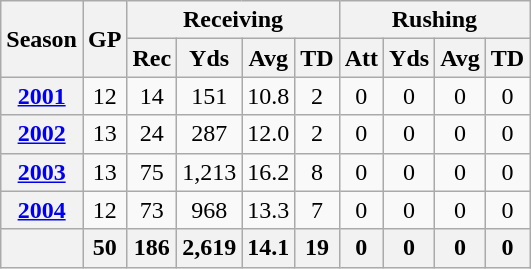<table class="wikitable" style="text-align:center;">
<tr>
<th rowspan="2">Season</th>
<th rowspan="2">GP</th>
<th colspan="4">Receiving</th>
<th colspan="4">Rushing</th>
</tr>
<tr>
<th>Rec</th>
<th>Yds</th>
<th>Avg</th>
<th>TD</th>
<th>Att</th>
<th>Yds</th>
<th>Avg</th>
<th>TD</th>
</tr>
<tr>
<th><a href='#'>2001</a></th>
<td>12</td>
<td>14</td>
<td>151</td>
<td>10.8</td>
<td>2</td>
<td>0</td>
<td>0</td>
<td>0</td>
<td>0</td>
</tr>
<tr>
<th><a href='#'>2002</a></th>
<td>13</td>
<td>24</td>
<td>287</td>
<td>12.0</td>
<td>2</td>
<td>0</td>
<td>0</td>
<td>0</td>
<td>0</td>
</tr>
<tr>
<th><a href='#'>2003</a></th>
<td>13</td>
<td>75</td>
<td>1,213</td>
<td>16.2</td>
<td>8</td>
<td>0</td>
<td>0</td>
<td>0</td>
<td>0</td>
</tr>
<tr>
<th><a href='#'>2004</a></th>
<td>12</td>
<td>73</td>
<td>968</td>
<td>13.3</td>
<td>7</td>
<td>0</td>
<td>0</td>
<td>0</td>
<td>0</td>
</tr>
<tr>
<th></th>
<th>50</th>
<th>186</th>
<th>2,619</th>
<th>14.1</th>
<th>19</th>
<th>0</th>
<th>0</th>
<th>0</th>
<th>0</th>
</tr>
</table>
